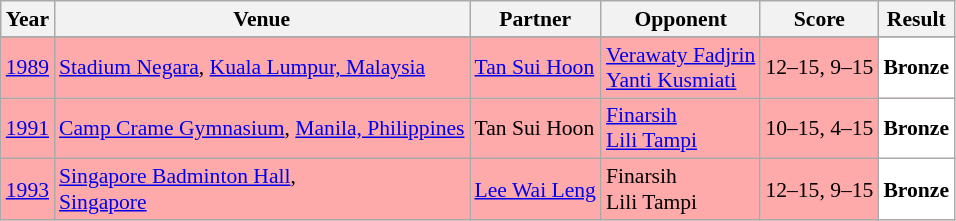<table class="sortable wikitable" style="font-size: 90%;">
<tr>
<th>Year</th>
<th>Venue</th>
<th>Partner</th>
<th>Opponent</th>
<th>Score</th>
<th>Result</th>
</tr>
<tr>
</tr>
<tr style="background:#FFAAAA">
<td align="center"><a href='#'>1989</a></td>
<td align="left"><a href='#'>Stadium Negara</a>, <a href='#'>Kuala Lumpur, Malaysia</a></td>
<td align="left"> <a href='#'>Tan Sui Hoon</a></td>
<td align="left"> <a href='#'>Verawaty Fadjrin</a><br> <a href='#'>Yanti Kusmiati</a></td>
<td align="left">12–15, 9–15</td>
<td style="text-align:left; background:white"> <strong>Bronze</strong></td>
</tr>
<tr style="background:#FFAAAA">
<td align="center"><a href='#'>1991</a></td>
<td align="left"><a href='#'>Camp Crame Gymnasium</a>, <a href='#'>Manila, Philippines</a></td>
<td align="left"> Tan Sui Hoon</td>
<td align="left"> <a href='#'>Finarsih</a> <br>  <a href='#'>Lili Tampi</a></td>
<td align="left">10–15, 4–15</td>
<td style="text-align:left; background:white"> <strong>Bronze</strong></td>
</tr>
<tr style="background:#FFAAAA">
<td align="center"><a href='#'>1993</a></td>
<td align="left"><a href='#'>Singapore Badminton Hall</a>,<br><a href='#'>Singapore</a></td>
<td align="left"> <a href='#'>Lee Wai Leng</a></td>
<td align="left"> Finarsih <br>  Lili Tampi</td>
<td align="left">12–15, 9–15</td>
<td style="text-align:left; background:white"> <strong>Bronze</strong></td>
</tr>
</table>
